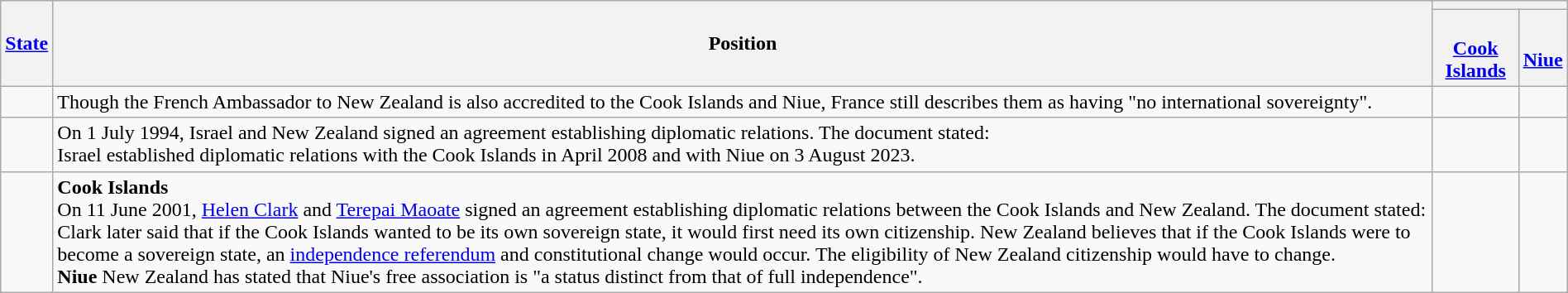<table class="wikitable" style="margin:auto; width:100%">
<tr>
<th rowspan="2"><a href='#'>State</a> </th>
<th rowspan="2">Position</th>
<th colspan="2"></th>
</tr>
<tr>
<th><br><a href='#'>Cook Islands</a></th>
<th><br><a href='#'>Niue</a></th>
</tr>
<tr>
<td></td>
<td>Though the French Ambassador to New Zealand is also accredited to the Cook Islands and Niue, France still describes them as having "no international sovereignty".</td>
<td></td>
<td></td>
</tr>
<tr>
<td></td>
<td>On 1 July 1994, Israel and New Zealand signed an agreement establishing diplomatic relations. The document stated:<br>
Israel established diplomatic relations with the Cook Islands in April 2008 and with Niue on 3 August 2023.</td>
<td></td>
<td></td>
</tr>
<tr>
<td></td>
<td><strong>Cook Islands</strong><br>
On 11 June 2001, <a href='#'>Helen Clark</a> and <a href='#'>Terepai Maoate</a> signed an agreement establishing diplomatic relations between the Cook Islands and New Zealand. The document stated:

Clark later said that if the Cook Islands wanted to be its own sovereign state, it would first need its own citizenship. New Zealand believes that if the Cook Islands were to become a sovereign state, an <a href='#'>independence referendum</a> and constitutional change would occur. The eligibility of New Zealand citizenship would have to change.<br><strong>Niue</strong>

New Zealand has stated that Niue's free association is "a status distinct from that of full independence".</td>
<td></td>
<td></td>
</tr>
</table>
